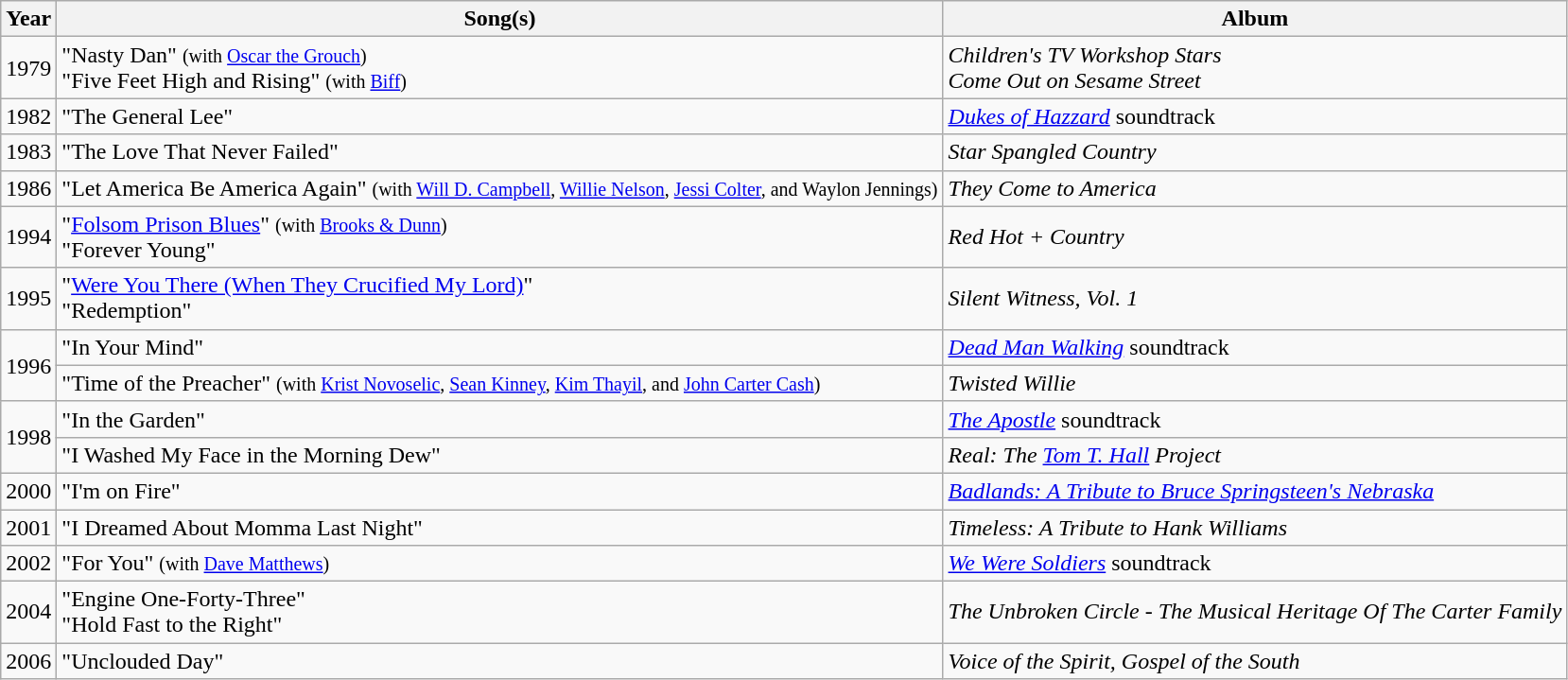<table class="wikitable">
<tr>
<th>Year</th>
<th>Song(s)</th>
<th>Album</th>
</tr>
<tr>
<td>1979</td>
<td>"Nasty Dan" <small>(with <a href='#'>Oscar the Grouch</a>)</small><br>"Five Feet High and Rising" <small>(with <a href='#'>Biff</a>)</small></td>
<td><em>Children's TV Workshop Stars<br>Come Out on Sesame Street</em></td>
</tr>
<tr>
<td>1982</td>
<td>"The General Lee"</td>
<td><em><a href='#'>Dukes of Hazzard</a></em> soundtrack</td>
</tr>
<tr>
<td>1983</td>
<td>"The Love That Never Failed"</td>
<td><em>Star Spangled Country</em></td>
</tr>
<tr>
<td>1986</td>
<td>"Let America Be America Again" <small>(with <a href='#'>Will D. Campbell</a>, <a href='#'>Willie Nelson</a>, <a href='#'>Jessi Colter</a>, and Waylon Jennings)</small></td>
<td><em>They Come to America</em></td>
</tr>
<tr>
<td>1994</td>
<td>"<a href='#'>Folsom Prison Blues</a>" <small>(with <a href='#'>Brooks & Dunn</a>)</small><br>"Forever Young"</td>
<td><em>Red Hot + Country</em></td>
</tr>
<tr>
<td>1995</td>
<td>"<a href='#'>Were You There (When They Crucified My Lord)</a>"<br>"Redemption"</td>
<td><em>Silent Witness, Vol. 1</em></td>
</tr>
<tr>
<td rowspan="2">1996</td>
<td>"In Your Mind"</td>
<td><em><a href='#'>Dead Man Walking</a></em> soundtrack</td>
</tr>
<tr>
<td>"Time of the Preacher" <small>(with <a href='#'>Krist Novoselic</a>, <a href='#'>Sean Kinney</a>, <a href='#'>Kim Thayil</a>, and <a href='#'>John Carter Cash</a>)</small></td>
<td><em>Twisted Willie</em></td>
</tr>
<tr>
<td rowspan="2">1998</td>
<td>"In the Garden"</td>
<td><em><a href='#'>The Apostle</a></em> soundtrack</td>
</tr>
<tr>
<td>"I Washed My Face in the Morning Dew"</td>
<td><em>Real: The <a href='#'>Tom T. Hall</a> Project</em></td>
</tr>
<tr>
<td>2000</td>
<td>"I'm on Fire"</td>
<td><em><a href='#'>Badlands: A Tribute to Bruce Springsteen's Nebraska</a></em></td>
</tr>
<tr>
<td>2001</td>
<td>"I Dreamed About Momma Last Night"</td>
<td><em>Timeless: A Tribute to Hank Williams</em></td>
</tr>
<tr>
<td>2002</td>
<td>"For You" <small>(with <a href='#'>Dave Matthews</a>)</small></td>
<td><em><a href='#'>We Were Soldiers</a></em> soundtrack</td>
</tr>
<tr>
<td>2004</td>
<td>"Engine One-Forty-Three"<br>"Hold Fast to the Right"</td>
<td><em>The Unbroken Circle - The Musical Heritage Of The Carter Family</em></td>
</tr>
<tr>
<td>2006</td>
<td>"Unclouded Day"</td>
<td><em>Voice of the Spirit, Gospel of the South</em></td>
</tr>
</table>
